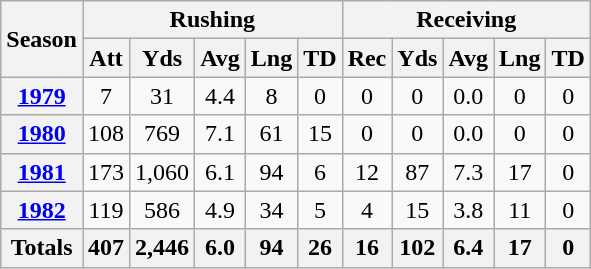<table class=wikitable style="text-align:center;">
<tr>
<th rowspan="2">Season</th>
<th colspan="5">Rushing</th>
<th colspan="5">Receiving</th>
</tr>
<tr>
<th>Att</th>
<th>Yds</th>
<th>Avg</th>
<th>Lng</th>
<th>TD</th>
<th>Rec</th>
<th>Yds</th>
<th>Avg</th>
<th>Lng</th>
<th>TD</th>
</tr>
<tr>
<th><a href='#'>1979</a></th>
<td>7</td>
<td>31</td>
<td>4.4</td>
<td>8</td>
<td>0</td>
<td>0</td>
<td>0</td>
<td>0.0</td>
<td>0</td>
<td>0</td>
</tr>
<tr>
<th><a href='#'>1980</a></th>
<td>108</td>
<td>769</td>
<td>7.1</td>
<td>61</td>
<td>15</td>
<td>0</td>
<td>0</td>
<td>0.0</td>
<td>0</td>
<td>0</td>
</tr>
<tr>
<th><a href='#'>1981</a></th>
<td>173</td>
<td>1,060</td>
<td>6.1</td>
<td>94</td>
<td>6</td>
<td>12</td>
<td>87</td>
<td>7.3</td>
<td>17</td>
<td>0</td>
</tr>
<tr>
<th><a href='#'>1982</a></th>
<td>119</td>
<td>586</td>
<td>4.9</td>
<td>34</td>
<td>5</td>
<td>4</td>
<td>15</td>
<td>3.8</td>
<td>11</td>
<td>0</td>
</tr>
<tr>
<th>Totals</th>
<th>407</th>
<th>2,446</th>
<th>6.0</th>
<th>94</th>
<th>26</th>
<th>16</th>
<th>102</th>
<th>6.4</th>
<th>17</th>
<th>0</th>
</tr>
</table>
